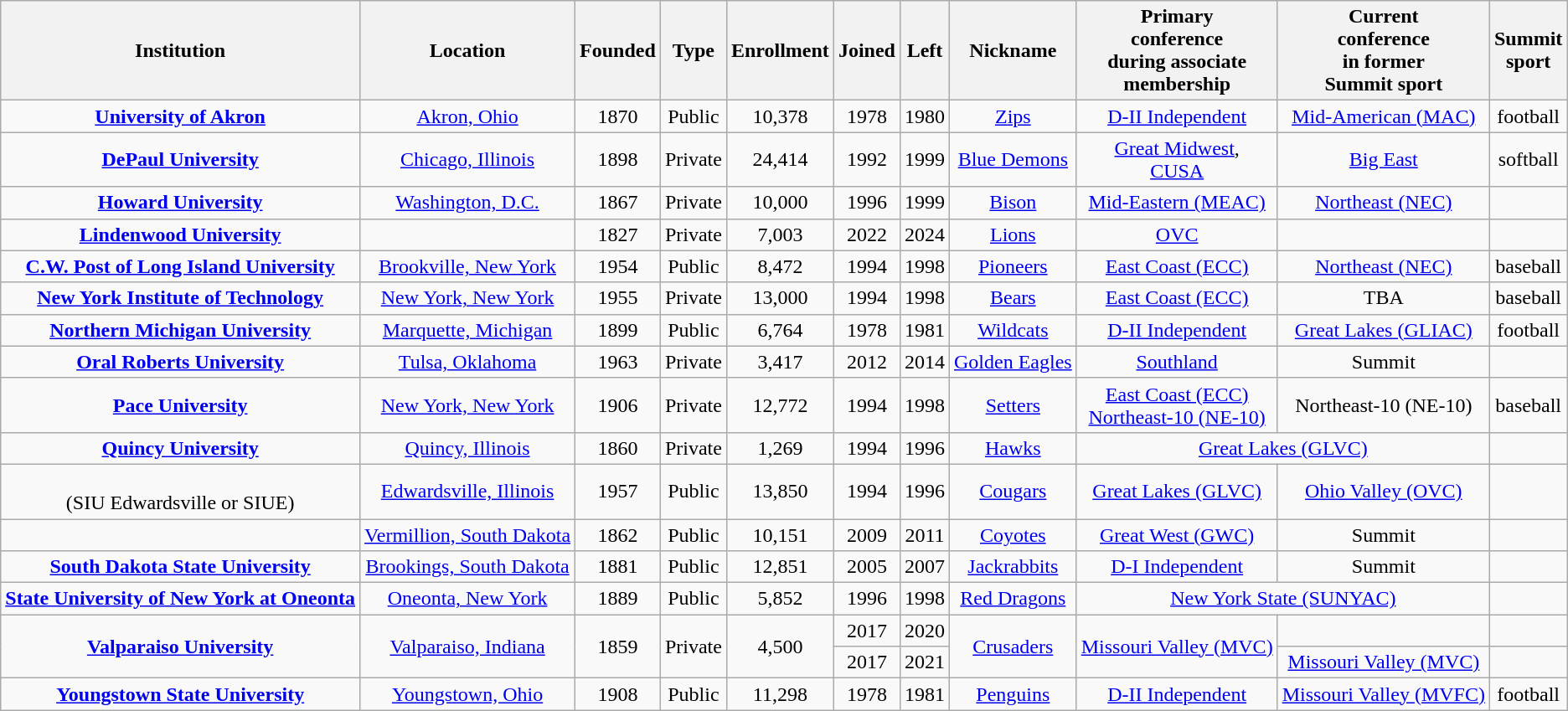<table class="wikitable sortable" style="text-align: center">
<tr>
<th>Institution</th>
<th>Location</th>
<th>Founded</th>
<th>Type</th>
<th>Enrollment</th>
<th>Joined</th>
<th>Left</th>
<th>Nickname</th>
<th>Primary<br>conference<br>during associate<br>membership</th>
<th>Current<br>conference<br>in former<br>Summit sport</th>
<th>Summit<br>sport</th>
</tr>
<tr>
<td><strong><a href='#'>University of Akron</a></strong></td>
<td><a href='#'>Akron, Ohio</a></td>
<td>1870</td>
<td>Public</td>
<td>10,378</td>
<td>1978</td>
<td>1980</td>
<td><a href='#'>Zips</a></td>
<td><a href='#'>D-II Independent</a></td>
<td><a href='#'>Mid-American (MAC)</a></td>
<td>football</td>
</tr>
<tr>
<td><strong><a href='#'>DePaul University</a></strong></td>
<td><a href='#'>Chicago, Illinois</a></td>
<td>1898</td>
<td>Private</td>
<td>24,414</td>
<td>1992</td>
<td>1999</td>
<td><a href='#'>Blue Demons</a></td>
<td><a href='#'>Great Midwest</a>,<br><a href='#'>CUSA</a></td>
<td><a href='#'>Big East</a></td>
<td>softball</td>
</tr>
<tr>
<td><strong><a href='#'>Howard University</a></strong></td>
<td><a href='#'>Washington, D.C.</a></td>
<td>1867</td>
<td>Private</td>
<td>10,000</td>
<td>1996</td>
<td>1999</td>
<td><a href='#'>Bison</a></td>
<td><a href='#'>Mid-Eastern (MEAC)</a></td>
<td><a href='#'>Northeast (NEC)</a></td>
<td></td>
</tr>
<tr>
<td><strong><a href='#'>Lindenwood University</a></strong></td>
<td></td>
<td>1827</td>
<td>Private</td>
<td>7,003</td>
<td>2022</td>
<td>2024</td>
<td><a href='#'>Lions</a></td>
<td><a href='#'>OVC</a></td>
<td></td>
<td></td>
</tr>
<tr>
<td><strong><a href='#'>C.W. Post of Long Island University</a></strong></td>
<td><a href='#'>Brookville, New York</a></td>
<td>1954</td>
<td>Public</td>
<td>8,472</td>
<td>1994</td>
<td>1998</td>
<td><a href='#'>Pioneers</a></td>
<td><a href='#'>East Coast (ECC)</a></td>
<td><a href='#'>Northeast (NEC)</a></td>
<td>baseball</td>
</tr>
<tr>
<td><strong><a href='#'>New York Institute of Technology</a></strong></td>
<td><a href='#'>New York, New York</a></td>
<td>1955</td>
<td>Private</td>
<td>13,000</td>
<td>1994</td>
<td>1998</td>
<td><a href='#'>Bears</a></td>
<td><a href='#'>East Coast (ECC)</a></td>
<td>TBA</td>
<td>baseball</td>
</tr>
<tr>
<td><strong><a href='#'>Northern Michigan University</a></strong></td>
<td><a href='#'>Marquette, Michigan</a></td>
<td>1899</td>
<td>Public</td>
<td>6,764</td>
<td>1978</td>
<td>1981</td>
<td><a href='#'>Wildcats</a></td>
<td><a href='#'>D-II Independent</a></td>
<td><a href='#'>Great Lakes (GLIAC)</a></td>
<td>football</td>
</tr>
<tr>
<td><strong><a href='#'>Oral Roberts University</a></strong></td>
<td><a href='#'>Tulsa, Oklahoma</a></td>
<td>1963</td>
<td>Private</td>
<td>3,417</td>
<td>2012</td>
<td>2014</td>
<td><a href='#'>Golden Eagles</a></td>
<td><a href='#'>Southland</a></td>
<td>Summit</td>
<td></td>
</tr>
<tr>
<td><strong><a href='#'>Pace University</a></strong></td>
<td><a href='#'>New York, New York</a></td>
<td>1906</td>
<td>Private</td>
<td>12,772</td>
<td>1994</td>
<td>1998</td>
<td><a href='#'>Setters</a></td>
<td><a href='#'>East Coast (ECC)</a><br><a href='#'>Northeast-10 (NE-10)</a></td>
<td>Northeast-10 (NE-10)</td>
<td>baseball</td>
</tr>
<tr>
<td><strong><a href='#'>Quincy University</a></strong></td>
<td><a href='#'>Quincy, Illinois</a></td>
<td>1860</td>
<td>Private</td>
<td>1,269</td>
<td>1994</td>
<td>1996</td>
<td><a href='#'>Hawks</a></td>
<td colspan=2 align=center><a href='#'>Great Lakes (GLVC)</a></td>
<td></td>
</tr>
<tr>
<td><br>(SIU Edwardsville or SIUE)</td>
<td><a href='#'>Edwardsville, Illinois</a></td>
<td>1957</td>
<td>Public</td>
<td>13,850</td>
<td>1994</td>
<td>1996</td>
<td><a href='#'>Cougars</a></td>
<td><a href='#'>Great Lakes (GLVC)</a></td>
<td><a href='#'>Ohio Valley (OVC)</a></td>
<td></td>
</tr>
<tr>
<td></td>
<td><a href='#'>Vermillion, South Dakota</a></td>
<td>1862</td>
<td>Public</td>
<td>10,151</td>
<td>2009</td>
<td>2011</td>
<td><a href='#'>Coyotes</a></td>
<td><a href='#'>Great West (GWC)</a></td>
<td>Summit</td>
<td><br></td>
</tr>
<tr>
<td><strong><a href='#'>South Dakota State University</a></strong></td>
<td><a href='#'>Brookings, South Dakota</a></td>
<td>1881</td>
<td>Public</td>
<td>12,851</td>
<td>2005</td>
<td>2007</td>
<td><a href='#'>Jackrabbits</a></td>
<td><a href='#'>D-I Independent</a></td>
<td>Summit</td>
<td><br></td>
</tr>
<tr>
<td><strong><a href='#'>State University of New York at Oneonta</a></strong></td>
<td><a href='#'>Oneonta, New York</a></td>
<td>1889</td>
<td>Public</td>
<td>5,852</td>
<td>1996</td>
<td>1998</td>
<td><a href='#'>Red Dragons</a></td>
<td colspan=2 align=center><a href='#'>New York State (SUNYAC)</a></td>
<td></td>
</tr>
<tr>
<td rowspan=2><strong><a href='#'>Valparaiso University</a></strong></td>
<td rowspan=2><a href='#'>Valparaiso, Indiana</a></td>
<td rowspan=2>1859</td>
<td rowspan=2>Private</td>
<td rowspan=2>4,500</td>
<td>2017</td>
<td>2020</td>
<td rowspan=2><a href='#'>Crusaders</a></td>
<td rowspan=2><a href='#'>Missouri Valley (MVC)</a></td>
<td></td>
<td></td>
</tr>
<tr>
<td>2017</td>
<td>2021</td>
<td><a href='#'>Missouri Valley (MVC)</a></td>
<td></td>
</tr>
<tr>
<td><strong><a href='#'>Youngstown State University</a></strong></td>
<td><a href='#'>Youngstown, Ohio</a></td>
<td>1908</td>
<td>Public</td>
<td>11,298</td>
<td>1978</td>
<td>1981</td>
<td><a href='#'>Penguins</a></td>
<td><a href='#'>D-II Independent</a></td>
<td><a href='#'>Missouri Valley (MVFC)</a></td>
<td>football</td>
</tr>
</table>
